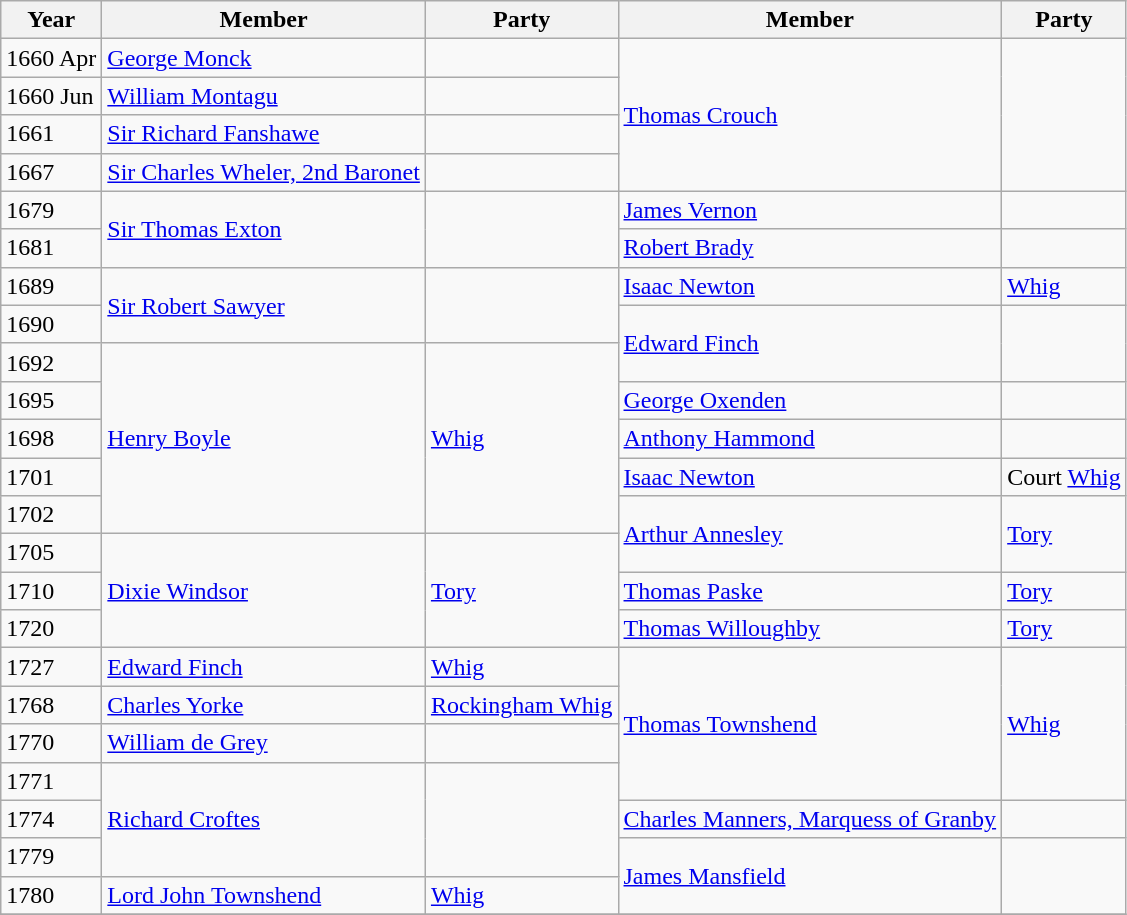<table class="wikitable">
<tr>
<th>Year</th>
<th>Member</th>
<th>Party</th>
<th>Member</th>
<th>Party</th>
</tr>
<tr>
<td>1660 Apr</td>
<td><a href='#'>George Monck</a></td>
<td></td>
<td rowspan=4><a href='#'>Thomas Crouch</a>  </td>
<td rowspan=4></td>
</tr>
<tr>
<td>1660 Jun</td>
<td><a href='#'>William Montagu</a></td>
<td></td>
</tr>
<tr>
<td>1661</td>
<td><a href='#'>Sir Richard Fanshawe</a></td>
<td></td>
</tr>
<tr>
<td>1667</td>
<td><a href='#'>Sir Charles Wheler, 2nd Baronet</a></td>
<td></td>
</tr>
<tr>
<td>1679</td>
<td rowspan=2><a href='#'>Sir Thomas Exton</a></td>
<td rowspan=2></td>
<td><a href='#'>James Vernon</a></td>
<td></td>
</tr>
<tr>
<td>1681</td>
<td><a href='#'>Robert Brady</a></td>
<td></td>
</tr>
<tr>
<td>1689</td>
<td rowspan=2><a href='#'>Sir Robert Sawyer</a></td>
<td rowspan=2></td>
<td><a href='#'>Isaac Newton</a></td>
<td><a href='#'>Whig</a></td>
</tr>
<tr>
<td>1690</td>
<td rowspan=2><a href='#'>Edward Finch</a></td>
<td rowspan=2></td>
</tr>
<tr>
<td>1692</td>
<td rowspan=5><a href='#'>Henry Boyle</a></td>
<td rowspan=5><a href='#'>Whig</a></td>
</tr>
<tr>
<td>1695</td>
<td><a href='#'>George Oxenden</a></td>
<td></td>
</tr>
<tr>
<td>1698</td>
<td><a href='#'>Anthony Hammond</a></td>
<td></td>
</tr>
<tr>
<td>1701</td>
<td><a href='#'>Isaac Newton</a> </td>
<td>Court <a href='#'>Whig</a></td>
</tr>
<tr>
<td>1702</td>
<td rowspan=2><a href='#'>Arthur Annesley</a></td>
<td rowspan=2><a href='#'>Tory</a></td>
</tr>
<tr>
<td>1705</td>
<td rowspan=3><a href='#'>Dixie Windsor</a></td>
<td rowspan=3><a href='#'>Tory</a></td>
</tr>
<tr>
<td>1710</td>
<td><a href='#'>Thomas Paske</a></td>
<td><a href='#'>Tory</a></td>
</tr>
<tr>
<td>1720</td>
<td><a href='#'>Thomas Willoughby</a></td>
<td><a href='#'>Tory</a></td>
</tr>
<tr>
<td>1727</td>
<td><a href='#'>Edward Finch</a></td>
<td><a href='#'>Whig</a></td>
<td rowspan=4><a href='#'>Thomas Townshend</a></td>
<td rowspan=4><a href='#'>Whig</a></td>
</tr>
<tr>
<td>1768</td>
<td><a href='#'>Charles Yorke</a></td>
<td><a href='#'>Rockingham Whig</a></td>
</tr>
<tr>
<td>1770</td>
<td><a href='#'>William de Grey</a></td>
<td></td>
</tr>
<tr>
<td>1771</td>
<td rowspan=3><a href='#'>Richard Croftes</a></td>
<td rowspan=3></td>
</tr>
<tr>
<td>1774</td>
<td><a href='#'>Charles Manners, Marquess of Granby</a></td>
<td></td>
</tr>
<tr>
<td>1779</td>
<td rowspan=2><a href='#'>James Mansfield</a></td>
<td rowspan=2></td>
</tr>
<tr>
<td>1780</td>
<td><a href='#'>Lord John Townshend</a></td>
<td><a href='#'>Whig</a></td>
</tr>
<tr>
</tr>
</table>
